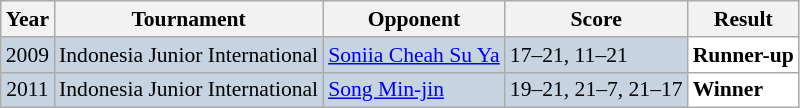<table class="sortable wikitable" style="font-size: 90%;">
<tr>
<th>Year</th>
<th>Tournament</th>
<th>Opponent</th>
<th>Score</th>
<th>Result</th>
</tr>
<tr style="background:#C6D4E1">
<td align="center">2009</td>
<td align="left">Indonesia Junior International</td>
<td align="left"> <a href='#'>Soniia Cheah Su Ya</a></td>
<td align="left">17–21, 11–21</td>
<td style="text-align:left; background:white"> <strong>Runner-up</strong></td>
</tr>
<tr style="background:#C6D4E1">
<td align="center">2011</td>
<td align="left">Indonesia Junior International</td>
<td align="left"> <a href='#'>Song Min-jin</a></td>
<td align="left">19–21, 21–7, 21–17</td>
<td style="text-align:left; background:white"> <strong>Winner</strong></td>
</tr>
</table>
